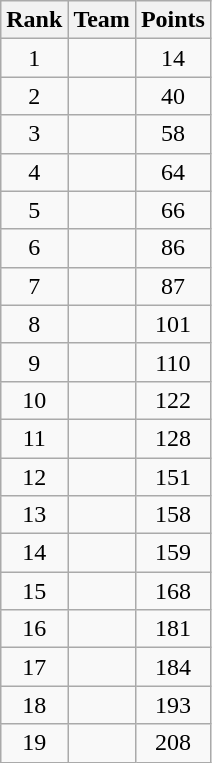<table class="wikitable sortable" style="text-align:center">
<tr>
<th>Rank</th>
<th>Team</th>
<th>Points</th>
</tr>
<tr>
<td>1</td>
<td align=left></td>
<td>14</td>
</tr>
<tr>
<td>2</td>
<td align=left></td>
<td>40</td>
</tr>
<tr>
<td>3</td>
<td align=left></td>
<td>58</td>
</tr>
<tr>
<td>4</td>
<td align=left></td>
<td>64</td>
</tr>
<tr>
<td>5</td>
<td align=left></td>
<td>66</td>
</tr>
<tr>
<td>6</td>
<td align=left></td>
<td>86</td>
</tr>
<tr>
<td>7</td>
<td align=left></td>
<td>87</td>
</tr>
<tr>
<td>8</td>
<td align=left></td>
<td>101</td>
</tr>
<tr>
<td>9</td>
<td align=left></td>
<td>110</td>
</tr>
<tr>
<td>10</td>
<td align=left></td>
<td>122</td>
</tr>
<tr>
<td>11</td>
<td align=left></td>
<td>128</td>
</tr>
<tr>
<td>12</td>
<td align=left></td>
<td>151</td>
</tr>
<tr>
<td>13</td>
<td align=left></td>
<td>158</td>
</tr>
<tr>
<td>14</td>
<td align=left></td>
<td>159</td>
</tr>
<tr>
<td>15</td>
<td align=left></td>
<td>168</td>
</tr>
<tr>
<td>16</td>
<td align=left></td>
<td>181</td>
</tr>
<tr>
<td>17</td>
<td align=left></td>
<td>184</td>
</tr>
<tr>
<td>18</td>
<td align=left></td>
<td>193</td>
</tr>
<tr>
<td>19</td>
<td align=left></td>
<td>208</td>
</tr>
</table>
